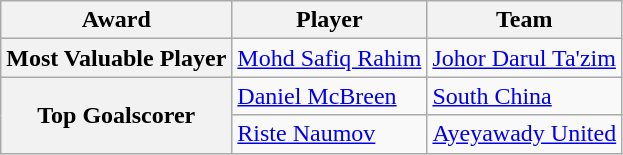<table class="wikitable" style="text-align:center">
<tr>
<th>Award</th>
<th>Player</th>
<th>Team</th>
</tr>
<tr>
<th>Most Valuable Player</th>
<td align=left> <a href='#'>Mohd Safiq Rahim</a></td>
<td align=left> <a href='#'>Johor Darul Ta'zim</a></td>
</tr>
<tr>
<th rowspan=2>Top Goalscorer</th>
<td align=left> <a href='#'>Daniel McBreen</a></td>
<td align=left> <a href='#'>South China</a></td>
</tr>
<tr>
<td align=left> <a href='#'>Riste Naumov</a></td>
<td align=left> <a href='#'>Ayeyawady United</a><br></td>
</tr>
</table>
